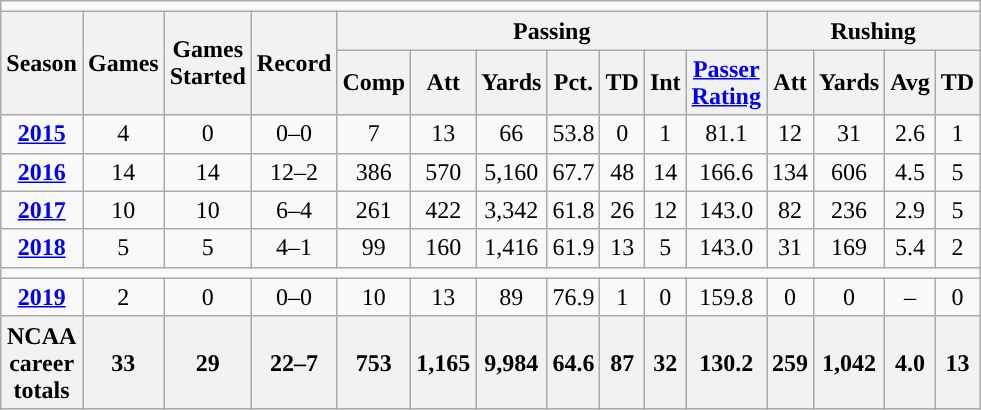<table class="wikitable" float="left" border="1" style="text-align:center; width:50%;">
<tr>
<td ! colspan=15></td>
</tr>
<tr>
<th rowspan=2>Season</th>
<th rowspan=2>Games</th>
<th rowspan=2>Games<br>Started</th>
<th rowspan=2>Record</th>
<th colspan=7>Passing</th>
<th colspan=4>Rushing</th>
</tr>
<tr>
<th>Comp</th>
<th>Att</th>
<th>Yards</th>
<th>Pct.</th>
<th>TD</th>
<th>Int</th>
<th><a href='#'>Passer Rating</a></th>
<th>Att</th>
<th>Yards</th>
<th>Avg</th>
<th>TD</th>
</tr>
<tr>
<td><strong><a href='#'>2015</a></strong></td>
<td>4</td>
<td>0</td>
<td>0–0</td>
<td>7</td>
<td>13</td>
<td>66</td>
<td>53.8</td>
<td>0</td>
<td>1</td>
<td>81.1</td>
<td>12</td>
<td>31</td>
<td>2.6</td>
<td>1</td>
</tr>
<tr>
<td><strong><a href='#'>2016</a></strong></td>
<td>14</td>
<td>14</td>
<td>12–2</td>
<td>386</td>
<td>570</td>
<td>5,160</td>
<td>67.7</td>
<td>48</td>
<td>14</td>
<td>166.6</td>
<td>134</td>
<td>606</td>
<td>4.5</td>
<td>5</td>
</tr>
<tr>
<td><strong><a href='#'>2017</a></strong></td>
<td>10</td>
<td>10</td>
<td>6–4</td>
<td>261</td>
<td>422</td>
<td>3,342</td>
<td>61.8</td>
<td>26</td>
<td>12</td>
<td>143.0</td>
<td>82</td>
<td>236</td>
<td>2.9</td>
<td>5</td>
</tr>
<tr>
<td><strong><a href='#'>2018</a></strong></td>
<td>5</td>
<td>5</td>
<td>4–1</td>
<td>99</td>
<td>160</td>
<td>1,416</td>
<td>61.9</td>
<td>13</td>
<td>5</td>
<td>143.0</td>
<td>31</td>
<td>169</td>
<td>5.4</td>
<td>2</td>
</tr>
<tr>
<td ! colspan=15></td>
</tr>
<tr>
<td><strong><a href='#'>2019</a></strong></td>
<td>2</td>
<td>0</td>
<td>0–0</td>
<td>10</td>
<td>13</td>
<td>89</td>
<td>76.9</td>
<td>1</td>
<td>0</td>
<td>159.8</td>
<td>0</td>
<td>0</td>
<td>–</td>
<td>0</td>
</tr>
<tr>
<th>NCAA career totals</th>
<th>33</th>
<th>29</th>
<th>22–7</th>
<th>753</th>
<th>1,165</th>
<th>9,984</th>
<th>64.6</th>
<th>87</th>
<th>32</th>
<th>130.2</th>
<th>259</th>
<th>1,042</th>
<th>4.0</th>
<th>13</th>
</tr>
</table>
